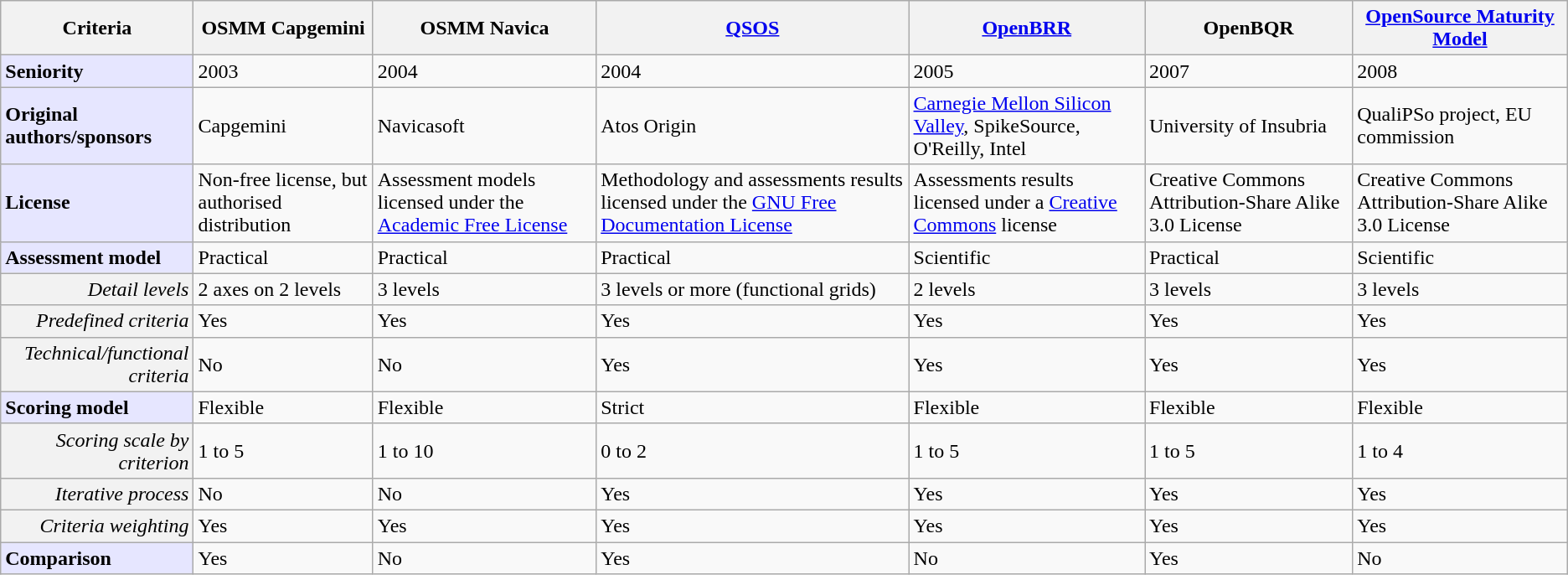<table class="wikitable">
<tr>
<th>Criteria</th>
<th>OSMM Capgemini</th>
<th>OSMM Navica</th>
<th><a href='#'>QSOS</a></th>
<th><a href='#'>OpenBRR</a></th>
<th>OpenBQR</th>
<th><a href='#'>OpenSource Maturity Model</a></th>
</tr>
<tr>
<td bgcolor="#E6E6FF"><strong>Seniority</strong></td>
<td>2003</td>
<td>2004</td>
<td>2004</td>
<td>2005</td>
<td>2007</td>
<td>2008</td>
</tr>
<tr>
<td bgcolor="#E6E6FF"><strong>Original authors/sponsors</strong></td>
<td>Capgemini</td>
<td>Navicasoft</td>
<td>Atos Origin</td>
<td><a href='#'>Carnegie Mellon Silicon Valley</a>, SpikeSource, O'Reilly, Intel</td>
<td>University of Insubria</td>
<td>QualiPSo project, EU commission</td>
</tr>
<tr>
<td bgcolor="#E6E6FF"><strong>License</strong></td>
<td>Non-free license, but authorised distribution</td>
<td>Assessment models licensed under the <a href='#'>Academic Free License</a></td>
<td>Methodology and assessments results licensed under the <a href='#'>GNU Free Documentation License</a></td>
<td>Assessments results licensed under a <a href='#'>Creative Commons</a> license</td>
<td>Creative Commons Attribution-Share Alike 3.0 License</td>
<td>Creative Commons Attribution-Share Alike 3.0 License</td>
</tr>
<tr>
<td bgcolor="#E6E6FF"><strong>Assessment model</strong></td>
<td>Practical</td>
<td>Practical</td>
<td>Practical</td>
<td>Scientific</td>
<td>Practical</td>
<td>Scientific</td>
</tr>
<tr>
<td bgcolor="#F2F2F2" align="right"><em>Detail levels</em></td>
<td>2 axes on 2 levels</td>
<td>3 levels</td>
<td>3 levels or more (functional grids)</td>
<td>2 levels</td>
<td>3 levels</td>
<td>3 levels</td>
</tr>
<tr>
<td bgcolor="#F2F2F2" align="right"><em>Predefined criteria</em></td>
<td>Yes</td>
<td>Yes</td>
<td>Yes</td>
<td>Yes</td>
<td>Yes</td>
<td>Yes</td>
</tr>
<tr>
<td bgcolor="#F2F2F2" align="right"><em>Technical/functional criteria</em></td>
<td>No</td>
<td>No</td>
<td>Yes</td>
<td>Yes</td>
<td>Yes</td>
<td>Yes</td>
</tr>
<tr>
<td bgcolor="#E6E6FF"><strong>Scoring model</strong></td>
<td>Flexible</td>
<td>Flexible</td>
<td>Strict</td>
<td>Flexible</td>
<td>Flexible</td>
<td>Flexible</td>
</tr>
<tr>
<td bgcolor="#F2F2F2" align="right"><em>Scoring scale by criterion</em></td>
<td>1 to 5</td>
<td>1 to 10</td>
<td>0 to 2</td>
<td>1 to 5</td>
<td>1 to 5</td>
<td>1 to 4</td>
</tr>
<tr>
<td bgcolor="#F2F2F2" align="right"><em>Iterative process</em></td>
<td>No</td>
<td>No</td>
<td>Yes</td>
<td>Yes</td>
<td>Yes</td>
<td>Yes</td>
</tr>
<tr>
<td bgcolor="#F2F2F2" align="right"><em>Criteria weighting</em></td>
<td>Yes</td>
<td>Yes</td>
<td>Yes</td>
<td>Yes</td>
<td>Yes</td>
<td>Yes</td>
</tr>
<tr>
<td bgcolor="#E6E6FF"><strong>Comparison</strong></td>
<td>Yes</td>
<td>No</td>
<td>Yes</td>
<td>No</td>
<td>Yes</td>
<td>No</td>
</tr>
</table>
